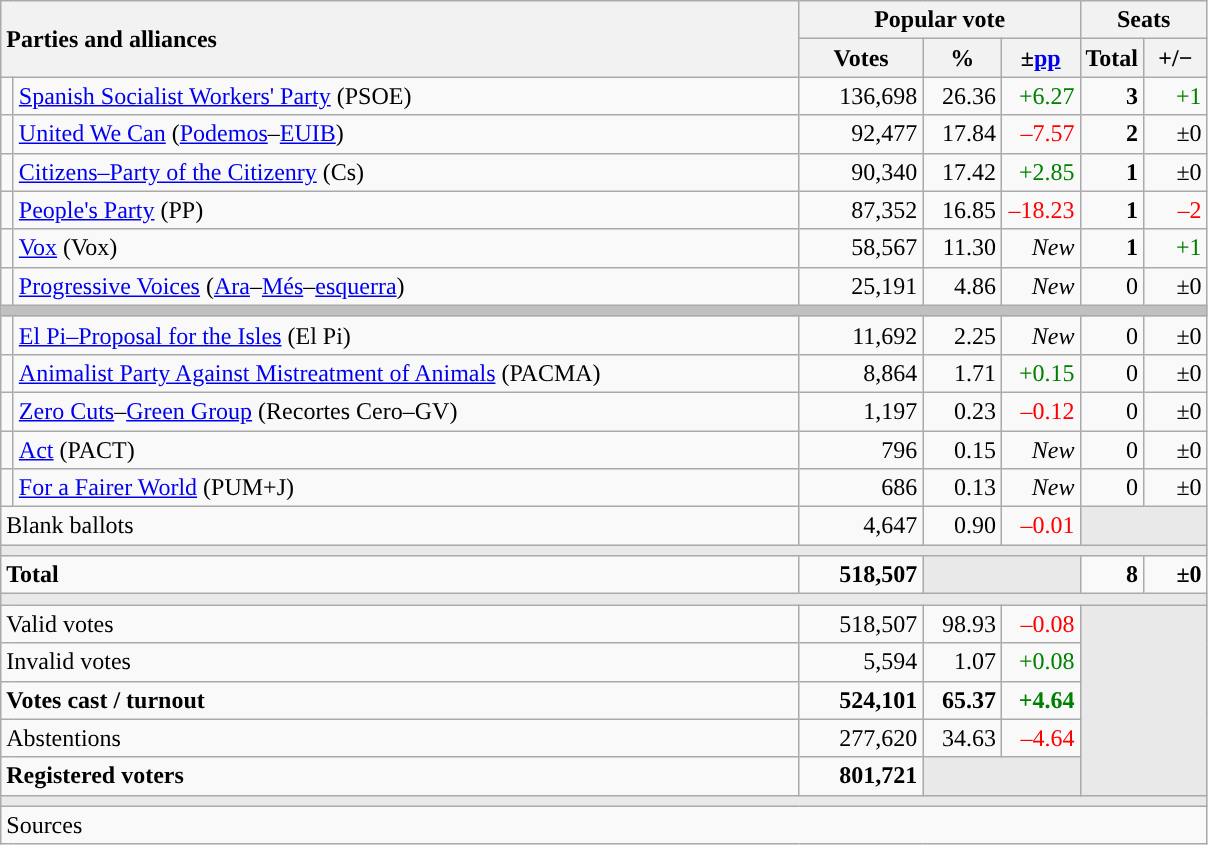<table class="wikitable" style="text-align:right;">
<tr>
<th style="text-align:left;" rowspan="2" colspan="2" width="525">Parties and alliances</th>
<th colspan="3">Popular vote</th>
<th colspan="2">Seats</th>
</tr>
<tr>
<th width="75">Votes</th>
<th width="45">%</th>
<th width="45">±<a href='#'>pp</a></th>
<th width="35">Total</th>
<th width="35">+/−</th>
</tr>
<tr>
<td width="1" style="color:inherit;background:"></td>
<td align="left"><a href='#'>Spanish Socialist Workers' Party</a> (PSOE)</td>
<td>136,698</td>
<td>26.36</td>
<td style="color:green;">+6.27</td>
<td><strong>3</strong></td>
<td style="color:green;">+1</td>
</tr>
<tr>
<td style="color:inherit;background:"></td>
<td align="left"><a href='#'>United We Can</a> (<a href='#'>Podemos</a>–<a href='#'>EUIB</a>)</td>
<td>92,477</td>
<td>17.84</td>
<td style="color:red;">–7.57</td>
<td><strong>2</strong></td>
<td>±0</td>
</tr>
<tr>
<td style="color:inherit;background:"></td>
<td align="left"><a href='#'>Citizens–Party of the Citizenry</a> (Cs)</td>
<td>90,340</td>
<td>17.42</td>
<td style="color:green;">+2.85</td>
<td><strong>1</strong></td>
<td>±0</td>
</tr>
<tr>
<td style="color:inherit;background:"></td>
<td align="left"><a href='#'>People's Party</a> (PP)</td>
<td>87,352</td>
<td>16.85</td>
<td style="color:red;">–18.23</td>
<td><strong>1</strong></td>
<td style="color:red;">–2</td>
</tr>
<tr>
<td style="color:inherit;background:"></td>
<td align="left"><a href='#'>Vox</a> (Vox)</td>
<td>58,567</td>
<td>11.30</td>
<td><em>New</em></td>
<td><strong>1</strong></td>
<td style="color:green;">+1</td>
</tr>
<tr>
<td style="color:inherit;background:"></td>
<td align="left"><a href='#'>Progressive Voices</a> (<a href='#'>Ara</a>–<a href='#'>Més</a>–<a href='#'>esquerra</a>)</td>
<td>25,191</td>
<td>4.86</td>
<td><em>New</em></td>
<td>0</td>
<td>±0</td>
</tr>
<tr>
<td colspan="7" bgcolor="#C0C0C0"></td>
</tr>
<tr>
<td style="color:inherit;background:"></td>
<td align="left"><a href='#'>El Pi–Proposal for the Isles</a> (El Pi)</td>
<td>11,692</td>
<td>2.25</td>
<td><em>New</em></td>
<td>0</td>
<td>±0</td>
</tr>
<tr>
<td style="color:inherit;background:"></td>
<td align="left"><a href='#'>Animalist Party Against Mistreatment of Animals</a> (PACMA)</td>
<td>8,864</td>
<td>1.71</td>
<td style="color:green;">+0.15</td>
<td>0</td>
<td>±0</td>
</tr>
<tr>
<td style="color:inherit;background:"></td>
<td align="left"><a href='#'>Zero Cuts</a>–<a href='#'>Green Group</a> (Recortes Cero–GV)</td>
<td>1,197</td>
<td>0.23</td>
<td style="color:red;">–0.12</td>
<td>0</td>
<td>±0</td>
</tr>
<tr>
<td style="color:inherit;background:"></td>
<td align="left"><a href='#'>Act</a> (PACT)</td>
<td>796</td>
<td>0.15</td>
<td><em>New</em></td>
<td>0</td>
<td>±0</td>
</tr>
<tr>
<td style="color:inherit;background:"></td>
<td align="left"><a href='#'>For a Fairer World</a> (PUM+J)</td>
<td>686</td>
<td>0.13</td>
<td><em>New</em></td>
<td>0</td>
<td>±0</td>
</tr>
<tr>
<td align="left" colspan="2">Blank ballots</td>
<td>4,647</td>
<td>0.90</td>
<td style="color:red;">–0.01</td>
<td bgcolor="#E9E9E9" colspan="2"></td>
</tr>
<tr>
<td colspan="7" bgcolor="#E9E9E9"></td>
</tr>
<tr style="font-weight:bold;">
<td align="left" colspan="2">Total</td>
<td>518,507</td>
<td bgcolor="#E9E9E9" colspan="2"></td>
<td>8</td>
<td>±0</td>
</tr>
<tr>
<td colspan="7" bgcolor="#E9E9E9"></td>
</tr>
<tr>
<td align="left" colspan="2">Valid votes</td>
<td>518,507</td>
<td>98.93</td>
<td style="color:red;">–0.08</td>
<td bgcolor="#E9E9E9" colspan="2" rowspan="5"></td>
</tr>
<tr>
<td align="left" colspan="2">Invalid votes</td>
<td>5,594</td>
<td>1.07</td>
<td style="color:green;">+0.08</td>
</tr>
<tr style="font-weight:bold;">
<td align="left" colspan="2">Votes cast / turnout</td>
<td>524,101</td>
<td>65.37</td>
<td style="color:green;">+4.64</td>
</tr>
<tr>
<td align="left" colspan="2">Abstentions</td>
<td>277,620</td>
<td>34.63</td>
<td style="color:red;">–4.64</td>
</tr>
<tr style="font-weight:bold;">
<td align="left" colspan="2">Registered voters</td>
<td>801,721</td>
<td bgcolor="#E9E9E9" colspan="2"></td>
</tr>
<tr>
<td colspan="7" bgcolor="#E9E9E9"></td>
</tr>
<tr>
<td align="left" colspan="7">Sources</td>
</tr>
</table>
